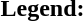<table class="toccolours" style="font-size:100%; white-space:nowrap;">
<tr>
<td><strong>Legend:</strong></td>
<td>      </td>
</tr>
<tr>
<td></td>
</tr>
<tr>
<td></td>
</tr>
<tr>
<td></td>
</tr>
</table>
